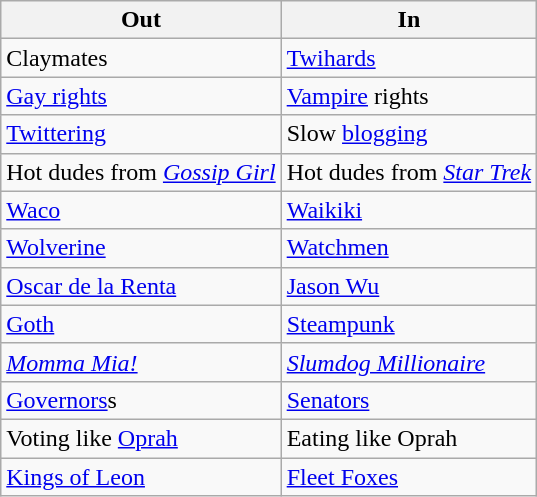<table class="wikitable">
<tr>
<th>Out</th>
<th>In</th>
</tr>
<tr>
<td>Claymates</td>
<td><a href='#'>Twihards</a></td>
</tr>
<tr>
<td><a href='#'>Gay rights</a></td>
<td><a href='#'>Vampire</a> rights</td>
</tr>
<tr>
<td><a href='#'>Twittering</a></td>
<td>Slow <a href='#'>blogging</a></td>
</tr>
<tr>
<td>Hot dudes from <em><a href='#'>Gossip Girl</a></em></td>
<td>Hot dudes from <em><a href='#'>Star Trek</a></em></td>
</tr>
<tr>
<td><a href='#'>Waco</a></td>
<td><a href='#'>Waikiki</a></td>
</tr>
<tr>
<td><a href='#'>Wolverine</a></td>
<td><a href='#'>Watchmen</a></td>
</tr>
<tr>
<td><a href='#'>Oscar de la Renta</a></td>
<td><a href='#'>Jason Wu</a></td>
</tr>
<tr>
<td><a href='#'>Goth</a></td>
<td><a href='#'>Steampunk</a></td>
</tr>
<tr>
<td><em><a href='#'>Momma Mia!</a></em></td>
<td><em><a href='#'>Slumdog Millionaire</a></em></td>
</tr>
<tr>
<td><a href='#'>Governors</a>s</td>
<td><a href='#'>Senators</a></td>
</tr>
<tr>
<td>Voting like <a href='#'>Oprah</a></td>
<td>Eating like Oprah</td>
</tr>
<tr>
<td><a href='#'>Kings of Leon</a></td>
<td><a href='#'>Fleet Foxes</a></td>
</tr>
</table>
